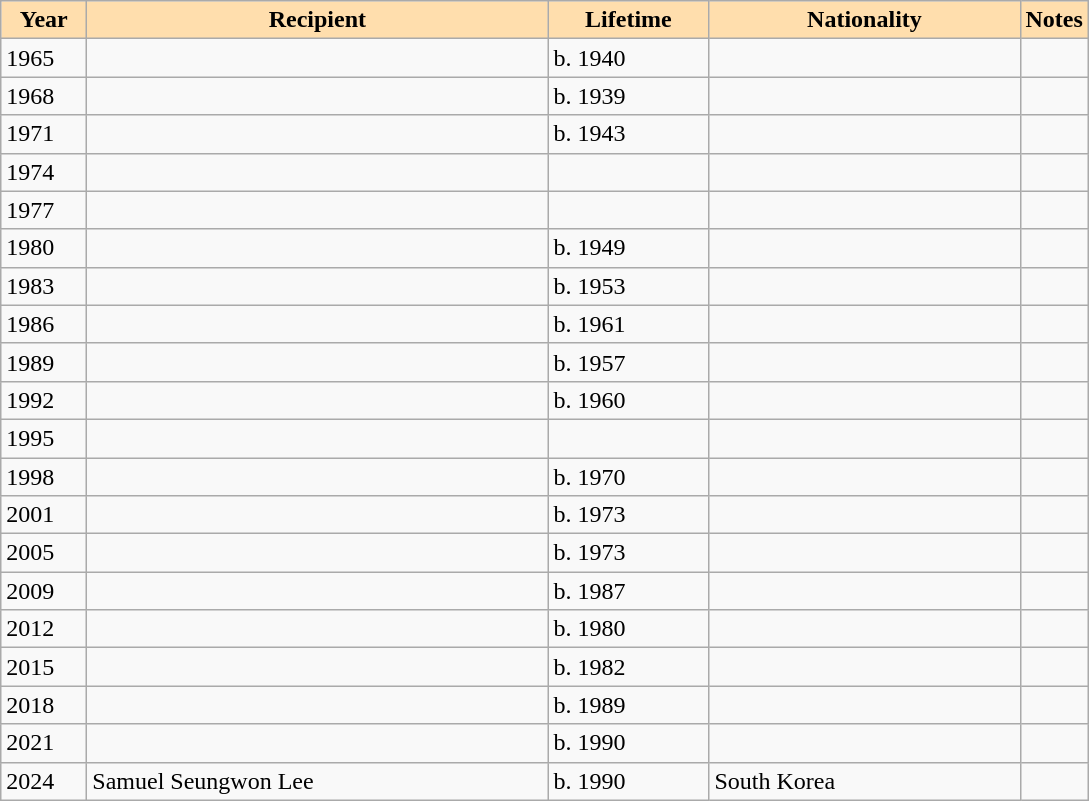<table class="wikitable sortable">
<tr>
<th width=50 style="background-color:navajowhite">Year</th>
<th width=300 style="background-color:navajowhite">Recipient</th>
<th width=100 style="background-color:navajowhite">Lifetime</th>
<th width=200 style="background-color:navajowhite">Nationality</th>
<th class=unsortable style="background-color:navajowhite">Notes</th>
</tr>
<tr>
<td>1965</td>
<td></td>
<td>b. 1940</td>
<td></td>
<td></td>
</tr>
<tr>
<td>1968</td>
<td></td>
<td>b. 1939</td>
<td></td>
<td></td>
</tr>
<tr>
<td>1971</td>
<td></td>
<td>b. 1943</td>
<td></td>
<td></td>
</tr>
<tr>
<td>1974</td>
<td></td>
<td></td>
<td></td>
<td></td>
</tr>
<tr>
<td>1977</td>
<td></td>
<td></td>
<td></td>
<td></td>
</tr>
<tr>
<td>1980</td>
<td></td>
<td>b. 1949</td>
<td></td>
<td></td>
</tr>
<tr>
<td>1983</td>
<td></td>
<td>b. 1953</td>
<td></td>
<td></td>
</tr>
<tr>
<td>1986</td>
<td></td>
<td>b. 1961</td>
<td></td>
<td></td>
</tr>
<tr>
<td>1989</td>
<td></td>
<td>b. 1957</td>
<td></td>
<td></td>
</tr>
<tr>
<td>1992</td>
<td></td>
<td>b. 1960</td>
<td></td>
<td></td>
</tr>
<tr>
<td>1995</td>
<td></td>
<td></td>
<td></td>
<td></td>
</tr>
<tr>
<td>1998</td>
<td></td>
<td>b. 1970</td>
<td></td>
<td></td>
</tr>
<tr>
<td>2001</td>
<td></td>
<td>b. 1973</td>
<td></td>
<td></td>
</tr>
<tr>
<td>2005</td>
<td></td>
<td>b. 1973</td>
<td></td>
<td></td>
</tr>
<tr>
<td>2009</td>
<td></td>
<td>b. 1987</td>
<td></td>
<td></td>
</tr>
<tr>
<td>2012</td>
<td></td>
<td>b. 1980</td>
<td></td>
<td></td>
</tr>
<tr>
<td>2015</td>
<td></td>
<td>b. 1982</td>
<td></td>
<td></td>
</tr>
<tr>
<td>2018</td>
<td></td>
<td>b. 1989</td>
<td></td>
<td></td>
</tr>
<tr>
<td>2021</td>
<td></td>
<td>b. 1990</td>
<td></td>
<td></td>
</tr>
<tr>
<td>2024</td>
<td>Samuel Seungwon Lee</td>
<td>b. 1990</td>
<td>South Korea</td>
<td></td>
</tr>
</table>
